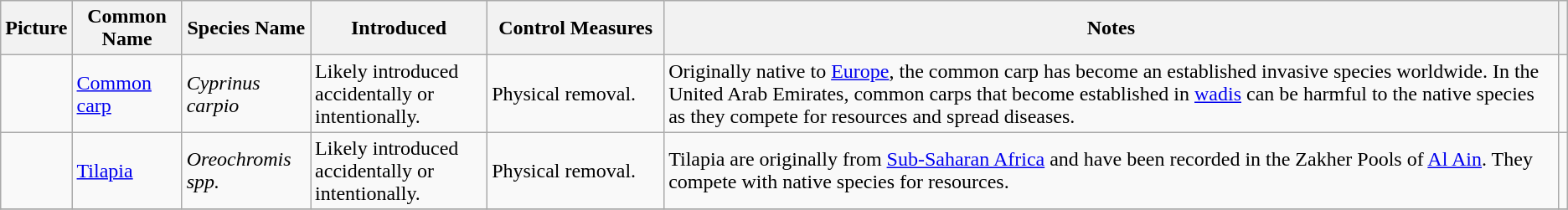<table class="wikitable sortable">
<tr>
<th>Picture</th>
<th>Common Name</th>
<th>Species Name</th>
<th style="width:100pt;">Introduced</th>
<th style="width:100pt;">Control Measures</th>
<th>Notes</th>
<th></th>
</tr>
<tr>
<td></td>
<td><a href='#'>Common carp</a></td>
<td><em>Cyprinus carpio</em></td>
<td>Likely introduced accidentally or intentionally.</td>
<td>Physical removal.</td>
<td>Originally native to <a href='#'>Europe</a>, the common carp has become an established invasive species worldwide. In the United Arab Emirates, common carps that become established in <a href='#'>wadis</a> can be harmful to the native species as they compete for resources and spread diseases.</td>
<td></td>
</tr>
<tr>
<td></td>
<td><a href='#'>Tilapia</a></td>
<td><em>Oreochromis spp.</em></td>
<td>Likely introduced accidentally or intentionally.</td>
<td>Physical removal.</td>
<td>Tilapia are originally from <a href='#'>Sub-Saharan Africa</a> and have been recorded in the Zakher Pools of <a href='#'>Al Ain</a>. They compete with native species for resources.</td>
<td></td>
</tr>
<tr>
</tr>
</table>
